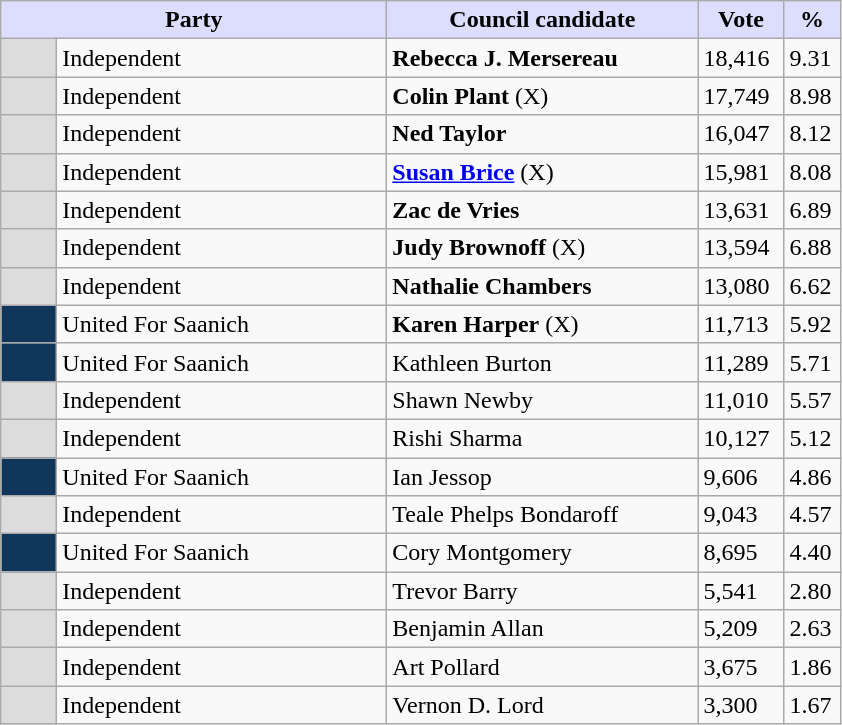<table class="wikitable">
<tr>
<th style="background:#ddf;" width="250px" colspan="2">Party</th>
<th style="background:#ddf;" width="200px">Council candidate</th>
<th style="background:#ddf;" width="50px">Vote</th>
<th style="background:#ddf;" width="30px">%</th>
</tr>
<tr>
<td style="background:gainsboro" width="30px"> </td>
<td>Independent</td>
<td><strong>Rebecca J. Mersereau</strong></td>
<td>18,416</td>
<td>9.31</td>
</tr>
<tr>
<td style="background:gainsboro" width="30px"> </td>
<td>Independent</td>
<td><strong>Colin Plant</strong> (X)</td>
<td>17,749</td>
<td>8.98</td>
</tr>
<tr>
<td style="background:gainsboro" width="30px"> </td>
<td>Independent</td>
<td><strong>Ned Taylor</strong></td>
<td>16,047</td>
<td>8.12</td>
</tr>
<tr>
<td style="background:gainsboro" width="30px"> </td>
<td>Independent</td>
<td><strong><a href='#'>Susan Brice</a></strong> (X)</td>
<td>15,981</td>
<td>8.08</td>
</tr>
<tr>
<td style="background:gainsboro" width="30px"> </td>
<td>Independent</td>
<td><strong>Zac de Vries</strong></td>
<td>13,631</td>
<td>6.89</td>
</tr>
<tr>
<td style="background:gainsboro" width="30px"> </td>
<td>Independent</td>
<td><strong>Judy Brownoff</strong> (X)</td>
<td>13,594</td>
<td>6.88</td>
</tr>
<tr>
<td style="background:gainsboro" width="30px"> </td>
<td>Independent</td>
<td><strong>Nathalie Chambers</strong></td>
<td>13,080</td>
<td>6.62</td>
</tr>
<tr>
<td style="background:#10365C;" width="30px"> </td>
<td>United For Saanich</td>
<td><strong>Karen Harper</strong> (X)</td>
<td>11,713</td>
<td>5.92</td>
</tr>
<tr>
<td style="background:#10365C;" width="30px"> </td>
<td>United For Saanich</td>
<td>Kathleen Burton</td>
<td>11,289</td>
<td>5.71</td>
</tr>
<tr>
<td style="background:gainsboro" width="30px"> </td>
<td>Independent</td>
<td>Shawn Newby</td>
<td>11,010</td>
<td>5.57</td>
</tr>
<tr>
<td style="background:gainsboro" width="30px"> </td>
<td>Independent</td>
<td>Rishi Sharma</td>
<td>10,127</td>
<td>5.12</td>
</tr>
<tr>
<td style="background:#10365C;" width="30px"> </td>
<td>United For Saanich</td>
<td>Ian Jessop</td>
<td>9,606</td>
<td>4.86</td>
</tr>
<tr>
<td style="background:gainsboro" width="30px"> </td>
<td>Independent</td>
<td>Teale Phelps Bondaroff</td>
<td>9,043</td>
<td>4.57</td>
</tr>
<tr>
<td style="background:#10365C;" width="30px"> </td>
<td>United For Saanich</td>
<td>Cory Montgomery</td>
<td>8,695</td>
<td>4.40</td>
</tr>
<tr>
<td style="background:gainsboro" width="30px"> </td>
<td>Independent</td>
<td>Trevor Barry</td>
<td>5,541</td>
<td>2.80</td>
</tr>
<tr>
<td style="background:gainsboro" width="30px"> </td>
<td>Independent</td>
<td>Benjamin Allan</td>
<td>5,209</td>
<td>2.63</td>
</tr>
<tr>
<td style="background:gainsboro" width="30px"> </td>
<td>Independent</td>
<td>Art Pollard</td>
<td>3,675</td>
<td>1.86</td>
</tr>
<tr>
<td style="background:gainsboro" width="30px"> </td>
<td>Independent</td>
<td>Vernon D. Lord</td>
<td>3,300</td>
<td>1.67</td>
</tr>
</table>
